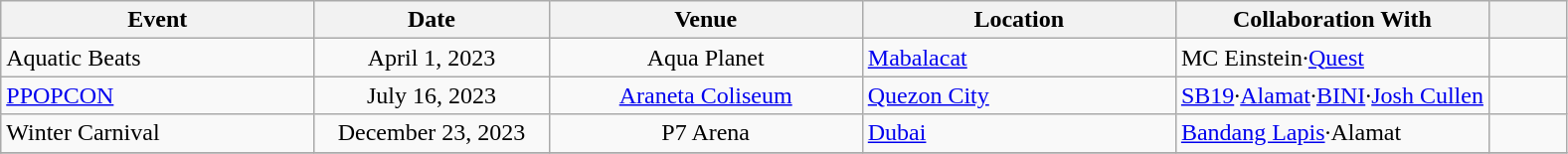<table class="wikitable">
<tr>
<th width="20%">Event</th>
<th width="15%">Date</th>
<th width="20%">Venue</th>
<th width="20%">Location</th>
<th width="20%">Collaboration With</th>
<th width="5%"></th>
</tr>
<tr>
<td>Aquatic Beats</td>
<td align="center">April 1, 2023</td>
<td align="center">Aqua Planet</td>
<td><a href='#'>Mabalacat</a></td>
<td>MC Einstein·<a href='#'>Quest</a></td>
<td></td>
</tr>
<tr>
<td><a href='#'>PPOPCON</a></td>
<td align="center">July 16, 2023</td>
<td align="center"><a href='#'>Araneta Coliseum</a></td>
<td><a href='#'>Quezon City</a></td>
<td><a href='#'>SB19</a>·<a href='#'>Alamat</a>·<a href='#'>BINI</a>·<a href='#'>Josh Cullen</a></td>
<td></td>
</tr>
<tr>
<td>Winter Carnival</td>
<td align="center">December 23, 2023</td>
<td align="center">P7 Arena</td>
<td><a href='#'>Dubai</a></td>
<td><a href='#'>Bandang Lapis</a>·Alamat</td>
<td></td>
</tr>
<tr>
</tr>
</table>
